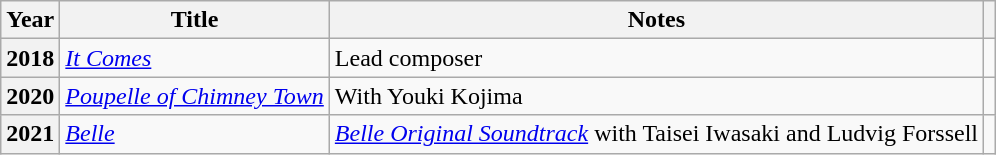<table class="wikitable plainrowheaders sortable">
<tr>
<th scope="col">Year</th>
<th scope="col">Title</th>
<th scope="col" class="unsortable">Notes</th>
<th scope="col" class="unsortable"></th>
</tr>
<tr>
<th scope="row">2018</th>
<td><em><a href='#'>It Comes</a></em></td>
<td>Lead composer</td>
<td style="text-align:center;"></td>
</tr>
<tr>
<th scope="row">2020</th>
<td><em><a href='#'>Poupelle of Chimney Town</a></em></td>
<td>With Youki Kojima</td>
<td style="text-align:center;"></td>
</tr>
<tr>
<th scope="row">2021</th>
<td><a href='#'><em>Belle</em></a></td>
<td><a href='#'><em>Belle Original Soundtrack</em></a> with Taisei Iwasaki and Ludvig Forssell</td>
<td style="text-align:center;"></td>
</tr>
</table>
